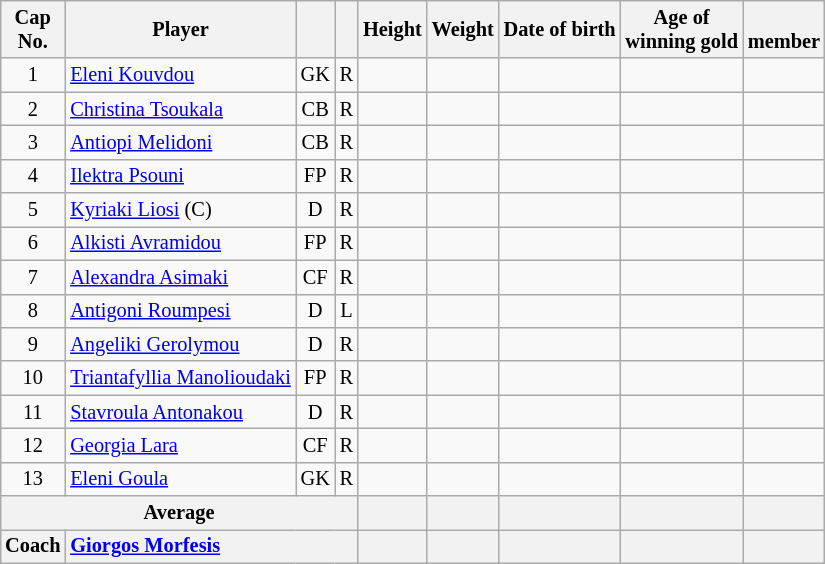<table class="wikitable sortable" style="text-align: center; font-size: 85%; margin-left: 1em;">
<tr>
<th>Cap<br>No.</th>
<th>Player</th>
<th></th>
<th></th>
<th>Height</th>
<th>Weight</th>
<th>Date of birth</th>
<th>Age of<br>winning gold</th>
<th><br>member</th>
</tr>
<tr>
<td>1</td>
<td style="text-align: left;" data-sort-value="Kouvdou, Eleni"><a href='#'>Eleni Kouvdou</a></td>
<td>GK</td>
<td>R</td>
<td style="text-align: left;"></td>
<td style="text-align: right;"></td>
<td style="text-align: right;"></td>
<td style="text-align: left;"></td>
<td></td>
</tr>
<tr>
<td>2</td>
<td style="text-align: left;" data-sort-value="Tsoukala, Christina"><a href='#'>Christina Tsoukala</a></td>
<td>CB</td>
<td>R</td>
<td style="text-align: left;"></td>
<td style="text-align: right;"></td>
<td style="text-align: right;"></td>
<td style="text-align: left;"></td>
<td></td>
</tr>
<tr>
<td>3</td>
<td style="text-align: left;" data-sort-value="Melidoni, Antiopi"><a href='#'>Antiopi Melidoni</a></td>
<td>CB</td>
<td>R</td>
<td style="text-align: left;"></td>
<td style="text-align: right;"></td>
<td style="text-align: right;"></td>
<td style="text-align: left;"></td>
<td></td>
</tr>
<tr>
<td>4</td>
<td style="text-align: left;" data-sort-value="Psouni, Ilektra"><a href='#'>Ilektra Psouni</a></td>
<td>FP</td>
<td>R</td>
<td style="text-align: left;"></td>
<td style="text-align: right;"></td>
<td style="text-align: right;"></td>
<td style="text-align: left;"></td>
<td></td>
</tr>
<tr>
<td>5</td>
<td style="text-align: left;" data-sort-value="Liosi, Kyriaki"><a href='#'>Kyriaki Liosi</a>  (C)</td>
<td>D</td>
<td>R</td>
<td style="text-align: left;"></td>
<td style="text-align: right;"></td>
<td style="text-align: right;"></td>
<td style="text-align: left;"></td>
<td></td>
</tr>
<tr>
<td>6</td>
<td style="text-align: left;" data-sort-value="Avramidou, Alkisti"><a href='#'>Alkisti Avramidou</a></td>
<td>FP</td>
<td>R</td>
<td style="text-align: left;"></td>
<td style="text-align: right;"></td>
<td style="text-align: right;"></td>
<td style="text-align: left;"></td>
<td></td>
</tr>
<tr>
<td>7</td>
<td style="text-align: left;" data-sort-value="Asimaki, Alexandra"><a href='#'>Alexandra Asimaki</a></td>
<td>CF</td>
<td>R</td>
<td style="text-align: left;"></td>
<td style="text-align: right;"></td>
<td style="text-align: right;"></td>
<td style="text-align: left;"></td>
<td></td>
</tr>
<tr>
<td>8</td>
<td style="text-align: left;" data-sort-value="Roumpesi, Antigoni"><a href='#'>Antigoni Roumpesi</a></td>
<td>D</td>
<td>L</td>
<td style="text-align: left;"></td>
<td style="text-align: right;"></td>
<td style="text-align: right;"></td>
<td style="text-align: left;"></td>
<td></td>
</tr>
<tr>
<td>9</td>
<td style="text-align: left;" data-sort-value="Gerolymou, Angeliki"><a href='#'>Angeliki Gerolymou</a></td>
<td>D</td>
<td>R</td>
<td style="text-align: left;"></td>
<td style="text-align: right;"></td>
<td style="text-align: right;"></td>
<td style="text-align: left;"></td>
<td></td>
</tr>
<tr>
<td>10</td>
<td style="text-align: left;" data-sort-value="Manolioudaki, Triantafyllia"><a href='#'>Triantafyllia Manolioudaki</a></td>
<td>FP</td>
<td>R</td>
<td style="text-align: left;"></td>
<td style="text-align: right;"></td>
<td style="text-align: right;"></td>
<td style="text-align: left;"></td>
<td></td>
</tr>
<tr>
<td>11</td>
<td style="text-align: left;" data-sort-value="Antonakou, Stavroula"><a href='#'>Stavroula Antonakou</a></td>
<td>D</td>
<td>R</td>
<td style="text-align: left;"></td>
<td style="text-align: right;"></td>
<td style="text-align: right;"></td>
<td style="text-align: left;"></td>
<td></td>
</tr>
<tr>
<td>12</td>
<td style="text-align: left;" data-sort-value="Lara, Georgia"><a href='#'>Georgia Lara</a></td>
<td>CF</td>
<td>R</td>
<td style="text-align: left;"></td>
<td style="text-align: right;"></td>
<td style="text-align: right;"></td>
<td style="text-align: left;"></td>
<td></td>
</tr>
<tr>
<td>13</td>
<td style="text-align: left;" data-sort-value="Goula, Eleni"><a href='#'>Eleni Goula</a></td>
<td>GK</td>
<td>R</td>
<td style="text-align: left;"></td>
<td style="text-align: right;"></td>
<td style="text-align: right;"></td>
<td style="text-align: left;"></td>
<td></td>
</tr>
<tr>
<th colspan="4">Average</th>
<th style="text-align: left;"></th>
<th style="text-align: right;"></th>
<th style="text-align: right;"></th>
<th style="text-align: left;"></th>
<th></th>
</tr>
<tr>
<th>Coach</th>
<th colspan="3" style="text-align: left;"><a href='#'>Giorgos Morfesis</a></th>
<th style="text-align: left;"></th>
<th></th>
<th style="text-align: right;"></th>
<th style="text-align: left;"></th>
<th></th>
</tr>
</table>
